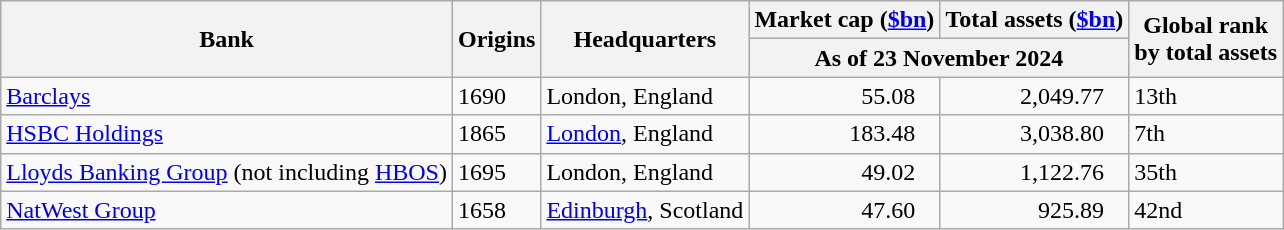<table class="wikitable">
<tr>
<th rowspan=2>Bank</th>
<th rowspan="2">Origins</th>
<th rowspan="2">Headquarters</th>
<th>Market cap (<a href='#'>$bn</a>)</th>
<th>Total assets (<a href='#'>$bn</a>)</th>
<th rowspan=2>Global rank<br>by total assets</th>
</tr>
<tr>
<th colspan=2>As of 23 November 2024</th>
</tr>
<tr>
<td><a href='#'>Barclays</a></td>
<td>1690</td>
<td>London, England</td>
<td style="text-align: right; padding-right: 1em;">55.08</td>
<td style="text-align: right; padding-right: 1em;">2,049.77</td>
<td>13th</td>
</tr>
<tr>
<td><a href='#'>HSBC Holdings</a></td>
<td>1865</td>
<td><a href='#'>London</a>, England</td>
<td style="text-align: right; padding-right: 1em;">183.48</td>
<td style="text-align: right; padding-right: 1em;">3,038.80</td>
<td>7th</td>
</tr>
<tr>
<td><a href='#'>Lloyds Banking Group</a> (not including <a href='#'>HBOS</a>)</td>
<td>1695</td>
<td>London, England</td>
<td style="text-align: right; padding-right: 1em;">49.02</td>
<td style="text-align: right; padding-right: 1em;">1,122.76</td>
<td>35th</td>
</tr>
<tr>
<td><a href='#'>NatWest Group</a></td>
<td>1658</td>
<td><a href='#'>Edinburgh</a>, Scotland</td>
<td style="text-align: right; padding-right: 1em;">47.60</td>
<td style="text-align: right; padding-right: 1em;">925.89</td>
<td>42nd</td>
</tr>
</table>
